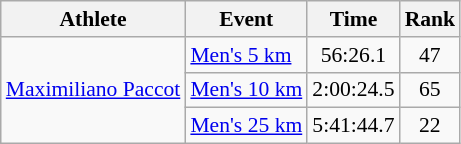<table class="wikitable" style="font-size:90%;">
<tr>
<th>Athlete</th>
<th>Event</th>
<th>Time</th>
<th>Rank</th>
</tr>
<tr align=center>
<td align=left rowspan=3><a href='#'>Maximiliano Paccot</a></td>
<td align=left><a href='#'>Men's 5 km</a></td>
<td>56:26.1</td>
<td>47</td>
</tr>
<tr align=center>
<td align=left><a href='#'>Men's 10 km</a></td>
<td>2:00:24.5</td>
<td>65</td>
</tr>
<tr align=center>
<td align=left><a href='#'>Men's 25 km</a></td>
<td>5:41:44.7</td>
<td>22</td>
</tr>
</table>
